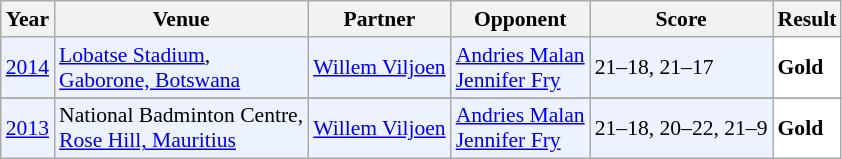<table class="sortable wikitable" style="font-size: 90%;">
<tr>
<th>Year</th>
<th>Venue</th>
<th>Partner</th>
<th>Opponent</th>
<th>Score</th>
<th>Result</th>
</tr>
<tr style="background:#ECF2FF">
<td align="center"><a href='#'>2014</a></td>
<td align="left"><a href='#'>Lobatse Stadium</a>,<br><a href='#'>Gaborone, Botswana</a></td>
<td align="left"> <a href='#'>Willem Viljoen</a></td>
<td align="left"> <a href='#'>Andries Malan</a> <br>  <a href='#'>Jennifer Fry</a></td>
<td align="left">21–18, 21–17</td>
<td style="text-align:left; background:white"> <strong>Gold</strong></td>
</tr>
<tr>
</tr>
<tr style="background:#ECF2FF">
<td align="center"><a href='#'>2013</a></td>
<td align="left">National Badminton Centre,<br><a href='#'>Rose Hill, Mauritius</a></td>
<td align="left"> <a href='#'>Willem Viljoen</a></td>
<td align="left"> <a href='#'>Andries Malan</a> <br>  <a href='#'>Jennifer Fry</a></td>
<td align="left">21–18, 20–22, 21–9</td>
<td style="text-align:left; background:white"> <strong>Gold</strong></td>
</tr>
</table>
